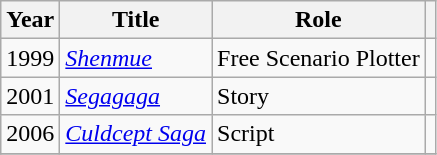<table class="wikitable">
<tr {| class="wikitable sortable">
<th>Year</th>
<th>Title</th>
<th>Role</th>
<th class="unsortable"></th>
</tr>
<tr>
<td>1999</td>
<td><em><a href='#'>Shenmue </a></em></td>
<td>Free Scenario Plotter</td>
<td></td>
</tr>
<tr>
<td>2001</td>
<td><em><a href='#'>Segagaga</a></em></td>
<td>Story</td>
<td></td>
</tr>
<tr>
<td>2006</td>
<td><em><a href='#'>Culdcept Saga</a></em></td>
<td>Script</td>
<td></td>
</tr>
<tr>
</tr>
</table>
